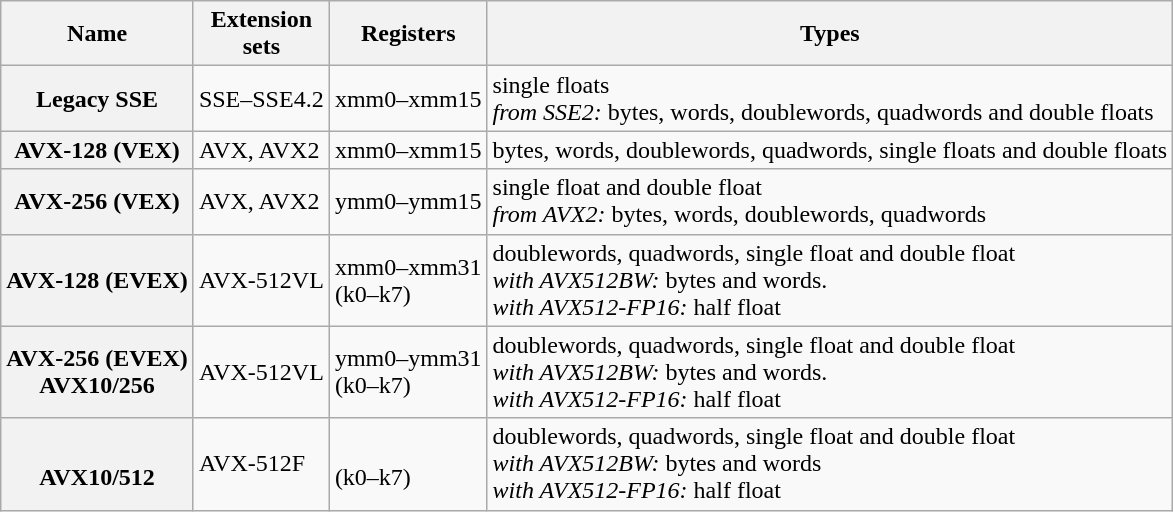<table class="wikitable plainrowheaders">
<tr>
<th scope="col">Name</th>
<th scope="col">Extension<br>sets</th>
<th scope="col">Registers</th>
<th scope="col">Types</th>
</tr>
<tr>
<th scope="row">Legacy SSE</th>
<td>SSE–SSE4.2</td>
<td>xmm0–xmm15</td>
<td>single floats<br><em>from SSE2:</em> bytes, words, doublewords, quadwords and double floats</td>
</tr>
<tr>
<th scope="row">AVX-128 (VEX)</th>
<td>AVX, AVX2</td>
<td>xmm0–xmm15</td>
<td>bytes, words, doublewords, quadwords, single floats and double floats</td>
</tr>
<tr>
<th scope="row">AVX-256 (VEX)</th>
<td>AVX, AVX2</td>
<td>ymm0–ymm15</td>
<td>single float and double float<br><em>from AVX2:</em> bytes, words, doublewords, quadwords</td>
</tr>
<tr>
<th scope="row">AVX-128 (EVEX)</th>
<td>AVX-512VL</td>
<td>xmm0–xmm31<br>(k0–k7)</td>
<td>doublewords, quadwords, single float and double float<br><em>with AVX512BW:</em> bytes and words.<br><em>with AVX512-FP16:</em> half float</td>
</tr>
<tr>
<th scope="row">AVX-256 (EVEX) <br> AVX10/256</th>
<td>AVX-512VL</td>
<td>ymm0–ymm31<br>(k0–k7)</td>
<td>doublewords, quadwords, single float and double float<br><em>with AVX512BW:</em> bytes and words.<br><em>with AVX512-FP16:</em> half float</td>
</tr>
<tr>
<th scope="row"> <br> AVX10/512</th>
<td>AVX-512F</td>
<td><br>(k0–k7)</td>
<td>doublewords, quadwords, single float and double float<br><em>with AVX512BW:</em> bytes and words<br><em>with AVX512-FP16:</em> half float</td>
</tr>
</table>
